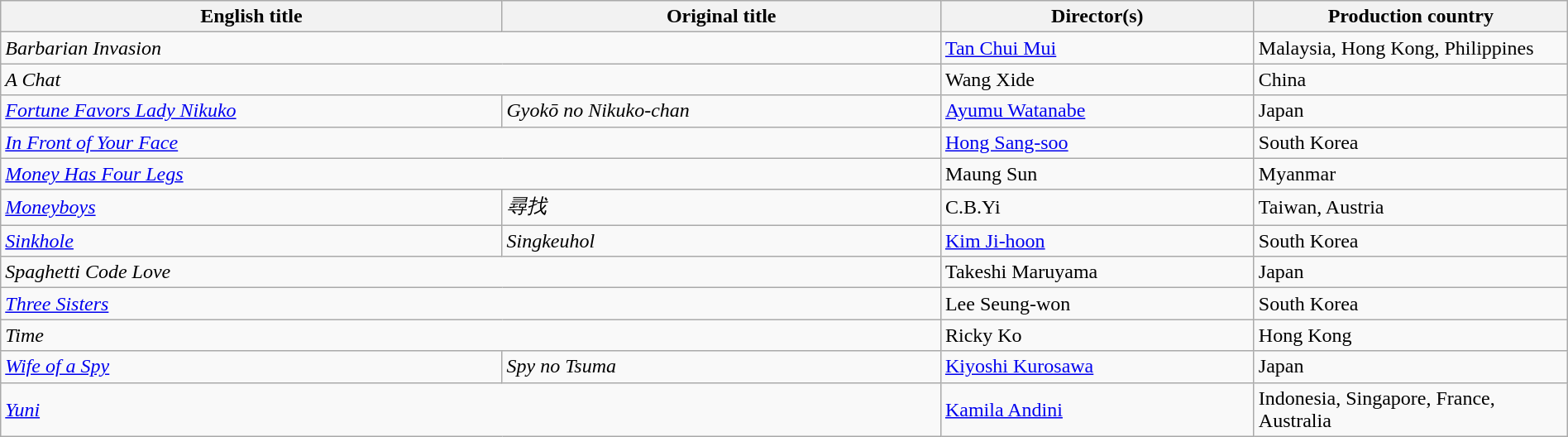<table class="sortable wikitable" width="100%" cellpadding="5">
<tr>
<th scope="col" width="32%">English title</th>
<th scope="col" width="28%">Original title</th>
<th scope="col" width="20%">Director(s)</th>
<th scope="col" width="20%">Production country</th>
</tr>
<tr>
<td colspan=2><em>Barbarian Invasion</em></td>
<td><a href='#'>Tan Chui Mui</a></td>
<td>Malaysia, Hong Kong, Philippines</td>
</tr>
<tr>
<td colspan=2><em>A Chat</em></td>
<td>Wang Xide</td>
<td>China</td>
</tr>
<tr>
<td><em><a href='#'>Fortune Favors Lady Nikuko</a></em></td>
<td><em>Gyokō no Nikuko-chan</em></td>
<td><a href='#'>Ayumu Watanabe</a></td>
<td>Japan</td>
</tr>
<tr>
<td colspan=2><em><a href='#'>In Front of Your Face</a></em></td>
<td><a href='#'>Hong Sang-soo</a></td>
<td>South Korea</td>
</tr>
<tr>
<td colspan=2><em><a href='#'>Money Has Four Legs</a></em></td>
<td>Maung Sun</td>
<td>Myanmar</td>
</tr>
<tr>
<td><em><a href='#'>Moneyboys</a></em></td>
<td><em>尋找</em></td>
<td>C.B.Yi</td>
<td>Taiwan, Austria</td>
</tr>
<tr>
<td><em><a href='#'>Sinkhole</a></em></td>
<td><em>Singkeuhol</em></td>
<td><a href='#'>Kim Ji-hoon</a></td>
<td>South Korea</td>
</tr>
<tr>
<td colspan=2><em>Spaghetti Code Love</em></td>
<td>Takeshi Maruyama</td>
<td>Japan</td>
</tr>
<tr>
<td colspan=2><em><a href='#'>Three Sisters</a></em></td>
<td>Lee Seung-won</td>
<td>South Korea</td>
</tr>
<tr>
<td colspan=2><em>Time</em></td>
<td>Ricky Ko</td>
<td>Hong Kong</td>
</tr>
<tr>
<td><em><a href='#'>Wife of a Spy</a></em></td>
<td><em>Spy no Tsuma</em></td>
<td><a href='#'>Kiyoshi Kurosawa</a></td>
<td>Japan</td>
</tr>
<tr>
<td colspan=2><em><a href='#'>Yuni</a></em></td>
<td><a href='#'>Kamila Andini</a></td>
<td>Indonesia, Singapore, France, Australia</td>
</tr>
</table>
